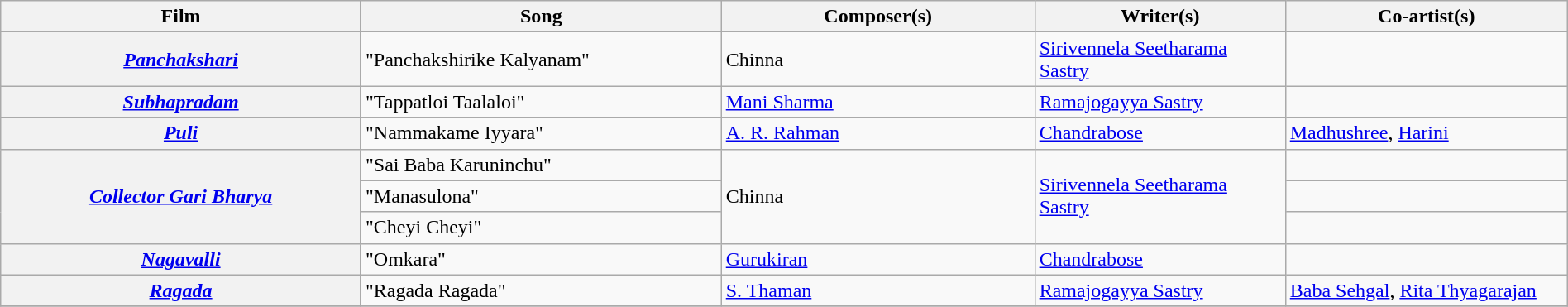<table class="wikitable plainrowheaders" width="100%" textcolor:#000;">
<tr>
<th scope="col" width=23%><strong>Film</strong></th>
<th scope="col" width=23%><strong>Song</strong></th>
<th scope="col" width=20%><strong>Composer(s)</strong></th>
<th scope="col" width=16%><strong>Writer(s)</strong></th>
<th scope="col" width=18%><strong>Co-artist(s)</strong></th>
</tr>
<tr>
<th><em><a href='#'>Panchakshari</a></em></th>
<td>"Panchakshirike Kalyanam"</td>
<td>Chinna</td>
<td><a href='#'>Sirivennela Seetharama Sastry</a></td>
<td></td>
</tr>
<tr>
<th><em><a href='#'>Subhapradam</a></em></th>
<td>"Tappatloi Taalaloi"</td>
<td><a href='#'>Mani Sharma</a></td>
<td><a href='#'>Ramajogayya Sastry</a></td>
<td></td>
</tr>
<tr>
<th><em><a href='#'>Puli</a></em></th>
<td>"Nammakame Iyyara"</td>
<td><a href='#'>A. R. Rahman</a></td>
<td><a href='#'>Chandrabose</a></td>
<td><a href='#'>Madhushree</a>, <a href='#'>Harini</a></td>
</tr>
<tr>
<th rowspan="3"><em><a href='#'>Collector Gari Bharya</a></em></th>
<td>"Sai Baba Karuninchu"</td>
<td rowspan="3">Chinna</td>
<td rowspan="3"><a href='#'>Sirivennela Seetharama Sastry</a></td>
<td></td>
</tr>
<tr>
<td>"Manasulona"</td>
<td></td>
</tr>
<tr>
<td>"Cheyi Cheyi"</td>
<td></td>
</tr>
<tr>
<th><em><a href='#'>Nagavalli</a></em></th>
<td>"Omkara"</td>
<td><a href='#'>Gurukiran</a></td>
<td><a href='#'>Chandrabose</a></td>
<td></td>
</tr>
<tr>
<th><em><a href='#'>Ragada</a></em></th>
<td>"Ragada Ragada"</td>
<td><a href='#'>S. Thaman</a></td>
<td><a href='#'>Ramajogayya Sastry</a></td>
<td><a href='#'>Baba Sehgal</a>, <a href='#'>Rita Thyagarajan</a></td>
</tr>
<tr>
</tr>
</table>
